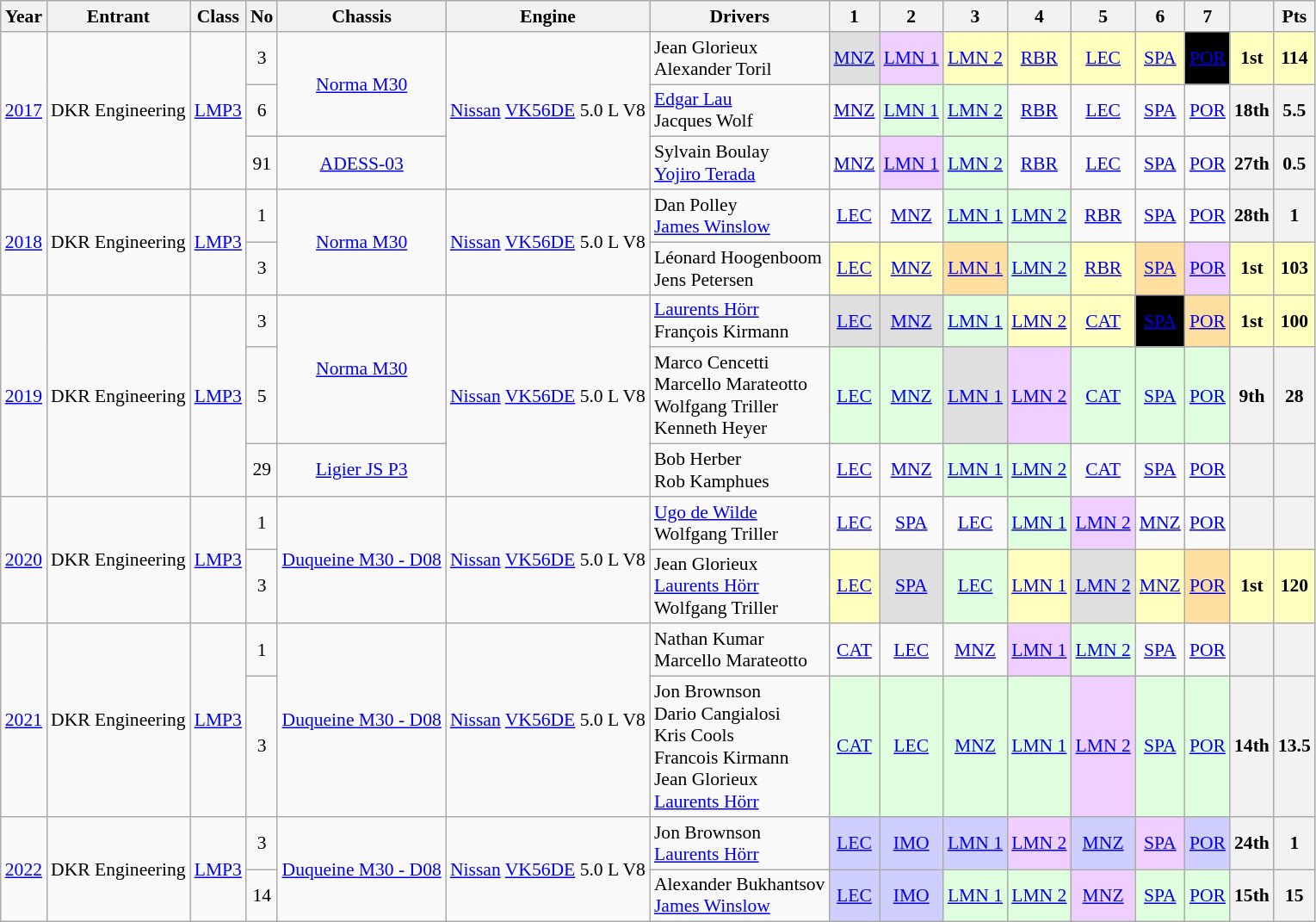<table class="wikitable" style="font-size: 90%; text-align:center">
<tr>
<th>Year</th>
<th>Entrant</th>
<th>Class</th>
<th>No</th>
<th>Chassis</th>
<th>Engine</th>
<th>Drivers</th>
<th>1</th>
<th>2</th>
<th>3</th>
<th>4</th>
<th>5</th>
<th>6</th>
<th>7</th>
<th></th>
<th>Pts</th>
</tr>
<tr>
<td rowspan="3"><a href='#'>2017</a></td>
<td rowspan="3"> DKR Engineering</td>
<td rowspan="3"><a href='#'>LMP3</a></td>
<td>3</td>
<td rowspan="2"><a href='#'>Norma M30</a></td>
<td rowspan="3"><a href='#'>Nissan</a> <a href='#'>VK56DE</a> 5.0 L V8</td>
<td align="left"> Jean Glorieux<br> Alexander Toril</td>
<td style="background:#DFDFDF;"><a href='#'>MNZ</a><br></td>
<td style="background:#EFCFFF;"><a href='#'>LMN 1</a><br></td>
<td style="background:#FFFFBF;"><a href='#'>LMN 2</a><br></td>
<td style="background:#FFFFBF;"><a href='#'>RBR</a><br></td>
<td style="background:#FFFFBF;"><a href='#'>LEC</a><br></td>
<td style="background:#FFFFBF;"><a href='#'>SPA</a><br></td>
<td style="background-color:#000000; color:white"><a href='#'><span>POR</span></a><br></td>
<th style="background:#FFFFBF;">1st</th>
<th style="background:#FFFFBF;">114</th>
</tr>
<tr>
<td>6</td>
<td align="left"> <a href='#'>Edgar Lau</a><br> Jacques Wolf</td>
<td><a href='#'>MNZ</a></td>
<td style="background:#DFFFDF;"><a href='#'>LMN 1</a><br></td>
<td style="background:#DFFFDF;"><a href='#'>LMN 2</a><br></td>
<td><a href='#'>RBR</a></td>
<td><a href='#'>LEC</a></td>
<td><a href='#'>SPA</a></td>
<td><a href='#'>POR</a></td>
<th>18th</th>
<th>5.5</th>
</tr>
<tr>
<td>91</td>
<td><a href='#'>ADESS-03</a></td>
<td align="left"> Sylvain Boulay<br> <a href='#'>Yojiro Terada</a></td>
<td><a href='#'>MNZ</a></td>
<td style="background:#EFCFFF;"><a href='#'>LMN 1</a><br></td>
<td style="background:#DFFFDF;"><a href='#'>LMN 2</a><br></td>
<td><a href='#'>RBR</a></td>
<td><a href='#'>LEC</a></td>
<td><a href='#'>SPA</a></td>
<td><a href='#'>POR</a></td>
<th>27th</th>
<th>0.5</th>
</tr>
<tr>
<td rowspan="2"><a href='#'>2018</a></td>
<td rowspan="2"> DKR Engineering</td>
<td rowspan="2"><a href='#'>LMP3</a></td>
<td>1</td>
<td rowspan="2"><a href='#'>Norma M30</a></td>
<td rowspan="2"><a href='#'>Nissan</a> <a href='#'>VK56DE</a> 5.0 L V8</td>
<td align="left"> Dan Polley<br> <a href='#'>James Winslow</a></td>
<td><a href='#'>LEC</a></td>
<td><a href='#'>MNZ</a></td>
<td style="background:#DFFFDF;"><a href='#'>LMN 1</a><br></td>
<td style="background:#DFFFDF;"><a href='#'>LMN 2</a><br></td>
<td><a href='#'>RBR</a></td>
<td><a href='#'>SPA</a></td>
<td><a href='#'>POR</a></td>
<th>28th</th>
<th>1</th>
</tr>
<tr>
<td>3</td>
<td align="left"> Léonard Hoogenboom<br> Jens Petersen</td>
<td style="background:#FFFFBF;"><a href='#'>LEC</a><br></td>
<td style="background:#FFFFBF;"><a href='#'>MNZ</a><br></td>
<td style="background:#FFDF9F;"><a href='#'>LMN 1</a><br></td>
<td style="background:#DFFFDF;"><a href='#'>LMN 2</a><br></td>
<td style="background:#FFFFBF;"><a href='#'>RBR</a><br></td>
<td style="background:#FFDF9F;"><a href='#'>SPA</a><br></td>
<td style="background:#EFCFFF;"><a href='#'>POR</a><br></td>
<th style="background:#FFFFBF;">1st</th>
<th style="background:#FFFFBF;">103</th>
</tr>
<tr>
<td rowspan="3"><a href='#'>2019</a></td>
<td rowspan="3"> DKR Engineering</td>
<td rowspan="3"><a href='#'>LMP3</a></td>
<td>3</td>
<td rowspan="2"><a href='#'>Norma M30</a></td>
<td rowspan="3"><a href='#'>Nissan</a> <a href='#'>VK56DE</a> 5.0 L V8</td>
<td align="left"> <a href='#'>Laurents Hörr</a><br> François Kirmann</td>
<td style="background:#DFDFDF;"><a href='#'>LEC</a><br></td>
<td style="background:#DFDFDF;"><a href='#'>MNZ</a><br></td>
<td style="background:#DFFFDF;"><a href='#'>LMN 1</a><br></td>
<td style="background:#FFFFBF;"><a href='#'>LMN 2</a><br></td>
<td style="background:#FFFFBF;"><a href='#'>CAT</a><br></td>
<td style="background-color:#000000; color:white"><a href='#'><span>SPA</span></a><br></td>
<td style="background:#FFDF9F;"><a href='#'>POR</a><br></td>
<th style="background:#FFFFBF;">1st</th>
<th style="background:#FFFFBF;">100</th>
</tr>
<tr>
<td>5</td>
<td align="left"> Marco Cencetti<br> Marcello Marateotto<br> Wolfgang Triller<br> Kenneth Heyer</td>
<td style="background:#DFFFDF;"><a href='#'>LEC</a><br></td>
<td style="background:#DFFFDF;"><a href='#'>MNZ</a><br></td>
<td style="background:#DFDFDF;"><a href='#'>LMN 1</a><br></td>
<td style="background:#EFCFFF;"><a href='#'>LMN 2</a><br></td>
<td style="background:#DFFFDF;"><a href='#'>CAT</a><br></td>
<td style="background:#DFFFDF;"><a href='#'>SPA</a><br></td>
<td style="background:#DFFFDF;"><a href='#'>POR</a><br></td>
<th>9th</th>
<th>28</th>
</tr>
<tr>
<td>29</td>
<td><a href='#'>Ligier JS P3</a></td>
<td align="left"> Bob Herber<br> Rob Kamphues</td>
<td><a href='#'>LEC</a></td>
<td><a href='#'>MNZ</a></td>
<td style="background:#DFFFDF;"><a href='#'>LMN 1</a><br></td>
<td style="background:#DFFFDF;"><a href='#'>LMN 2</a><br></td>
<td><a href='#'>CAT</a></td>
<td><a href='#'>SPA</a></td>
<td><a href='#'>POR</a></td>
<th></th>
<th></th>
</tr>
<tr>
<td rowspan="2"><a href='#'>2020</a></td>
<td rowspan="2"> DKR Engineering</td>
<td rowspan="2"><a href='#'>LMP3</a></td>
<td>1</td>
<td rowspan="2"><a href='#'>Duqueine M30 - D08</a></td>
<td rowspan="2"><a href='#'>Nissan</a> <a href='#'>VK56DE</a> 5.0 L V8</td>
<td align="left"> <a href='#'>Ugo de Wilde</a><br> Wolfgang Triller</td>
<td><a href='#'>LEC</a></td>
<td><a href='#'>SPA</a></td>
<td><a href='#'>LEC</a></td>
<td style="background:#DFFFDF;"><a href='#'>LMN 1</a><br></td>
<td style="background:#EFCFFF;"><a href='#'>LMN 2</a><br></td>
<td><a href='#'>MNZ</a></td>
<td><a href='#'>POR</a></td>
<th></th>
<th></th>
</tr>
<tr>
<td>3</td>
<td align="left"> Jean Glorieux<br> <a href='#'>Laurents Hörr</a><br> Wolfgang Triller</td>
<td style="background:#FFFFBF;"><a href='#'>LEC</a><br></td>
<td style="background:#DFDFDF;"><a href='#'>SPA</a><br></td>
<td style="background:#DFFFDF;"><a href='#'>LEC</a><br></td>
<td style="background:#FFFFBF;"><a href='#'>LMN 1</a><br></td>
<td style="background:#DFDFDF;"><a href='#'>LMN 2</a><br></td>
<td style="background:#FFFFBF;"><a href='#'>MNZ</a><br></td>
<td style="background:#FFDF9F;"><a href='#'>POR</a><br></td>
<th style="background:#FFFFBF;">1st</th>
<th style="background:#FFFFBF;">120</th>
</tr>
<tr>
<td rowspan="2"><a href='#'>2021</a></td>
<td rowspan="2"> DKR Engineering</td>
<td rowspan="2"><a href='#'>LMP3</a></td>
<td>1</td>
<td rowspan="2"><a href='#'>Duqueine M30 - D08</a></td>
<td rowspan="2"><a href='#'>Nissan</a> <a href='#'>VK56DE</a> 5.0 L V8</td>
<td align="left"> Nathan Kumar<br> Marcello Marateotto</td>
<td><a href='#'>CAT</a></td>
<td><a href='#'>LEC</a></td>
<td><a href='#'>MNZ</a></td>
<td style="background:#EFCFFF;"><a href='#'>LMN 1</a><br></td>
<td style="background:#DFFFDF;"><a href='#'>LMN 2</a><br></td>
<td><a href='#'>SPA</a></td>
<td><a href='#'>POR</a></td>
<th></th>
<th></th>
</tr>
<tr>
<td>3</td>
<td align="left"> Jon Brownson<br> Dario Cangialosi<br> Kris Cools<br> Francois Kirmann<br> Jean Glorieux<br> <a href='#'>Laurents Hörr</a></td>
<td style="background:#DFFFDF;"><a href='#'>CAT</a><br></td>
<td style="background:#DFFFDF;"><a href='#'>LEC</a><br></td>
<td style="background:#DFFFDF;"><a href='#'>MNZ</a><br></td>
<td style="background:#DFFFDF;"><a href='#'>LMN 1</a><br></td>
<td style="background:#EFCFFF;"><a href='#'>LMN 2</a><br></td>
<td style="background:#DFFFDF;"><a href='#'>SPA</a><br></td>
<td style="background:#DFFFDF;"><a href='#'>POR</a><br></td>
<th>14th</th>
<th>13.5</th>
</tr>
<tr>
<td rowspan="2"><a href='#'>2022</a></td>
<td rowspan="2"> DKR Engineering</td>
<td rowspan="2"><a href='#'>LMP3</a></td>
<td>3</td>
<td rowspan="2"><a href='#'>Duqueine M30 - D08</a></td>
<td rowspan="2"><a href='#'>Nissan</a> <a href='#'>VK56DE</a> 5.0 L V8</td>
<td align="left"> Jon Brownson<br> <a href='#'>Laurents Hörr</a></td>
<td style="background:#CFCFFF;"><a href='#'>LEC</a><br></td>
<td style="background:#CFCFFF;"><a href='#'>IMO</a><br></td>
<td style="background:#CFCFFF;"><a href='#'>LMN 1</a><br></td>
<td style="background:#EFCFFF;"><a href='#'>LMN 2</a><br></td>
<td style="background:#CFCFFF;"><a href='#'>MNZ</a><br></td>
<td style="background:#EFCFFF;"><a href='#'>SPA</a><br></td>
<td style="background:#CFCFFF;"><a href='#'>POR</a><br></td>
<th>24th</th>
<th>1</th>
</tr>
<tr>
<td>14</td>
<td align="left"> Alexander Bukhantsov<br> <a href='#'>James Winslow</a></td>
<td style="background:#CFCFFF;"><a href='#'>LEC</a><br></td>
<td style="background:#CFCFFF;"><a href='#'>IMO</a><br></td>
<td style="background:#DFFFDF;"><a href='#'>LMN 1</a><br></td>
<td style="background:#DFFFDF;"><a href='#'>LMN 2</a><br></td>
<td style="background:#EFCFFF;"><a href='#'>MNZ</a><br></td>
<td style="background:#DFFFDF;"><a href='#'>SPA</a><br></td>
<td style="background:#DFFFDF;"><a href='#'>POR</a><br></td>
<th>15th</th>
<th>15</th>
</tr>
</table>
